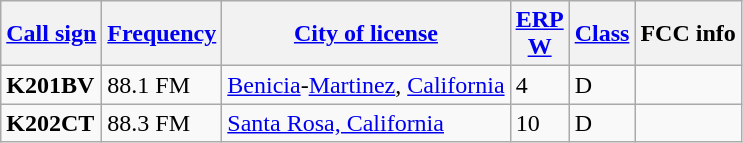<table class="wikitable sortable">
<tr>
<th><a href='#'>Call sign</a></th>
<th data-sort-type="number"><a href='#'>Frequency</a></th>
<th><a href='#'>City of license</a></th>
<th data-sort-type="number"><a href='#'>ERP</a><br><a href='#'>W</a></th>
<th><a href='#'>Class</a></th>
<th class="unsortable">FCC info</th>
</tr>
<tr>
<td><strong>K201BV</strong></td>
<td>88.1 FM</td>
<td><a href='#'>Benicia</a>-<a href='#'>Martinez</a>, <a href='#'>California</a></td>
<td>4</td>
<td>D</td>
<td></td>
</tr>
<tr>
<td><strong>K202CT</strong></td>
<td>88.3 FM</td>
<td><a href='#'>Santa Rosa, California</a></td>
<td>10</td>
<td>D</td>
<td></td>
</tr>
</table>
